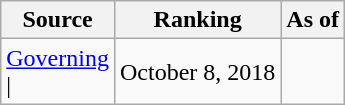<table class="wikitable" style="text-align:center">
<tr>
<th>Source</th>
<th>Ranking</th>
<th>As of</th>
</tr>
<tr>
<td align=left><a href='#'>Governing</a><br>| </td>
<td>October 8, 2018</td>
</tr>
</table>
